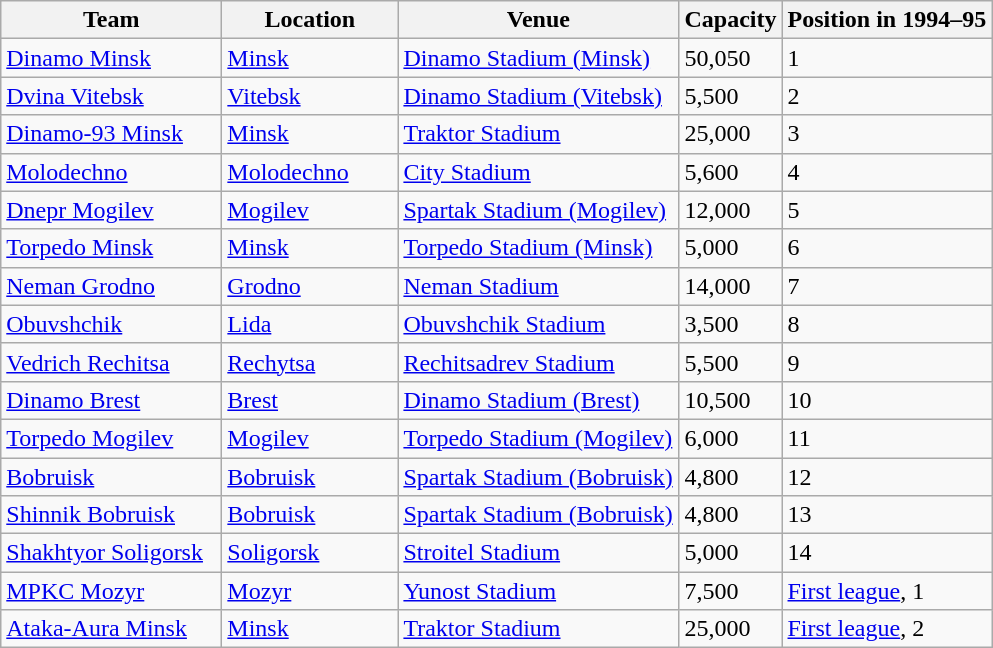<table class="wikitable sortable" style="text-align:left">
<tr>
<th>Team</th>
<th>Location</th>
<th>Venue</th>
<th>Capacity</th>
<th>Position in 1994–95</th>
</tr>
<tr>
<td width=140><a href='#'>Dinamo Minsk</a></td>
<td width=110><a href='#'>Minsk</a></td>
<td width=180><a href='#'>Dinamo Stadium (Minsk)</a></td>
<td>50,050</td>
<td>1</td>
</tr>
<tr>
<td><a href='#'>Dvina Vitebsk</a></td>
<td><a href='#'>Vitebsk</a></td>
<td><a href='#'>Dinamo Stadium (Vitebsk)</a></td>
<td>5,500</td>
<td>2</td>
</tr>
<tr>
<td><a href='#'>Dinamo-93 Minsk</a></td>
<td><a href='#'>Minsk</a></td>
<td><a href='#'>Traktor Stadium</a></td>
<td>25,000</td>
<td>3</td>
</tr>
<tr>
<td><a href='#'>Molodechno</a></td>
<td><a href='#'>Molodechno</a></td>
<td><a href='#'>City Stadium</a></td>
<td>5,600</td>
<td>4</td>
</tr>
<tr>
<td><a href='#'>Dnepr Mogilev</a></td>
<td><a href='#'>Mogilev</a></td>
<td><a href='#'>Spartak Stadium (Mogilev)</a></td>
<td>12,000</td>
<td>5</td>
</tr>
<tr>
<td><a href='#'>Torpedo Minsk</a></td>
<td><a href='#'>Minsk</a></td>
<td><a href='#'>Torpedo Stadium (Minsk)</a></td>
<td>5,000</td>
<td>6</td>
</tr>
<tr>
<td><a href='#'>Neman Grodno</a></td>
<td><a href='#'>Grodno</a></td>
<td><a href='#'>Neman Stadium</a></td>
<td>14,000</td>
<td>7</td>
</tr>
<tr>
<td><a href='#'>Obuvshchik</a></td>
<td><a href='#'>Lida</a></td>
<td><a href='#'>Obuvshchik Stadium</a></td>
<td>3,500</td>
<td>8</td>
</tr>
<tr>
<td><a href='#'>Vedrich Rechitsa</a></td>
<td><a href='#'>Rechytsa</a></td>
<td><a href='#'>Rechitsadrev Stadium</a></td>
<td>5,500</td>
<td>9</td>
</tr>
<tr>
<td><a href='#'>Dinamo Brest</a></td>
<td><a href='#'>Brest</a></td>
<td><a href='#'>Dinamo Stadium (Brest)</a></td>
<td>10,500</td>
<td>10</td>
</tr>
<tr>
<td><a href='#'>Torpedo Mogilev</a></td>
<td><a href='#'>Mogilev</a></td>
<td><a href='#'>Torpedo Stadium (Mogilev)</a></td>
<td>6,000</td>
<td>11</td>
</tr>
<tr>
<td><a href='#'>Bobruisk</a></td>
<td><a href='#'>Bobruisk</a></td>
<td><a href='#'>Spartak Stadium (Bobruisk)</a></td>
<td>4,800</td>
<td>12</td>
</tr>
<tr>
<td><a href='#'>Shinnik Bobruisk</a></td>
<td><a href='#'>Bobruisk</a></td>
<td><a href='#'>Spartak Stadium (Bobruisk)</a></td>
<td>4,800</td>
<td>13</td>
</tr>
<tr>
<td><a href='#'>Shakhtyor Soligorsk</a></td>
<td><a href='#'>Soligorsk</a></td>
<td><a href='#'>Stroitel Stadium</a></td>
<td>5,000</td>
<td>14</td>
</tr>
<tr>
<td><a href='#'>MPKC Mozyr</a></td>
<td><a href='#'>Mozyr</a></td>
<td><a href='#'>Yunost Stadium</a></td>
<td>7,500</td>
<td><a href='#'>First league</a>, 1</td>
</tr>
<tr>
<td><a href='#'>Ataka-Aura Minsk</a></td>
<td><a href='#'>Minsk</a></td>
<td><a href='#'>Traktor Stadium</a></td>
<td>25,000</td>
<td><a href='#'>First league</a>, 2</td>
</tr>
</table>
